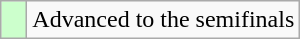<table class="wikitable">
<tr>
<td width=10px bgcolor="#ccffcc"></td>
<td>Advanced to the semifinals</td>
</tr>
</table>
